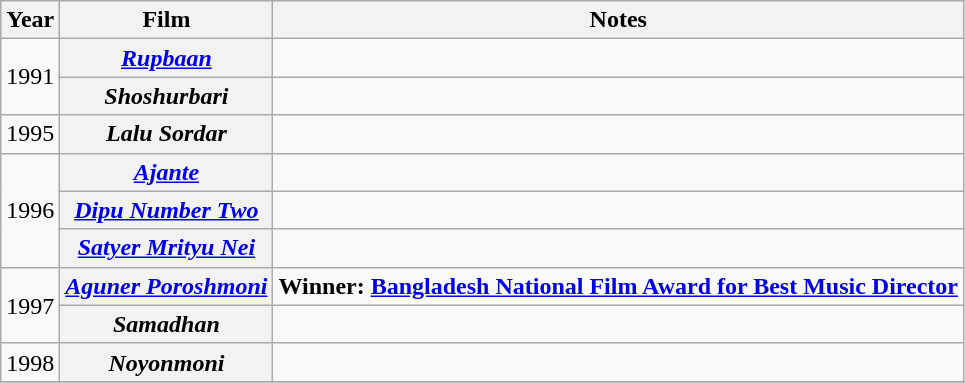<table class="wikitable sortable">
<tr>
<th>Year</th>
<th>Film</th>
<th>Notes</th>
</tr>
<tr>
<td rowspan=2>1991</td>
<th><em><a href='#'>Rupbaan</a></em></th>
<td></td>
</tr>
<tr>
<th><em>Shoshurbari</em></th>
<td></td>
</tr>
<tr>
<td rowspan=1>1995</td>
<th><em>Lalu Sordar</em></th>
<td></td>
</tr>
<tr>
<td rowspan=3>1996</td>
<th><em><a href='#'>Ajante</a></em></th>
<td></td>
</tr>
<tr>
<th><em><a href='#'>Dipu Number Two</a></em></th>
<td></td>
</tr>
<tr>
<th><em><a href='#'>Satyer Mrityu Nei</a></em></th>
<td></td>
</tr>
<tr>
<td rowspan=2>1997</td>
<th><em><a href='#'>Aguner Poroshmoni</a></em></th>
<td><strong>Winner: <a href='#'>Bangladesh National Film Award for Best Music Director</a></strong></td>
</tr>
<tr>
<th><em>Samadhan</em></th>
<td></td>
</tr>
<tr>
<td>1998</td>
<th><em>Noyonmoni</em></th>
<td></td>
</tr>
<tr>
</tr>
</table>
